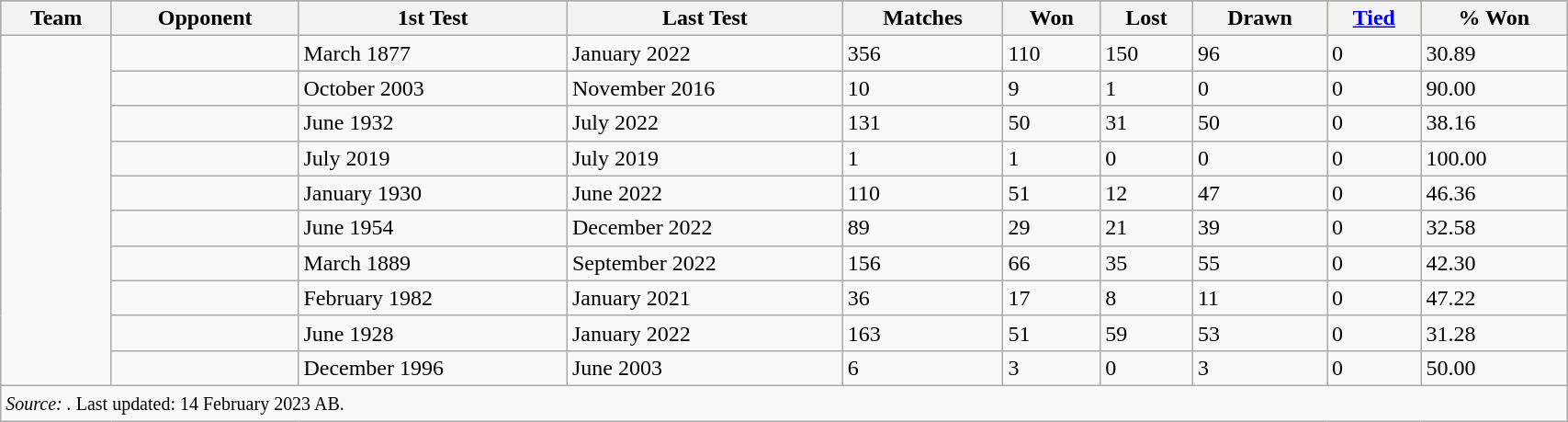<table class="wikitable" style="width:90%;">
<tr style="background:#bdb76b;">
<th>Team</th>
<th>Opponent</th>
<th>1st Test</th>
<th>Last Test</th>
<th>Matches</th>
<th>Won</th>
<th>Lost</th>
<th>Drawn</th>
<th><a href='#'>Tied</a></th>
<th>% Won</th>
</tr>
<tr>
<td rowspan="10" style="text-align:left;"></td>
<td style="text-align:left;"></td>
<td>March 1877</td>
<td>January 2022</td>
<td>356</td>
<td>110</td>
<td>150</td>
<td>96</td>
<td>0</td>
<td>30.89</td>
</tr>
<tr>
<td style="text-align:left;"></td>
<td>October 2003</td>
<td>November 2016</td>
<td>10</td>
<td>9</td>
<td>1</td>
<td>0</td>
<td>0</td>
<td>90.00</td>
</tr>
<tr>
<td style="text-align:left;"></td>
<td>June 1932</td>
<td>July 2022</td>
<td>131</td>
<td>50</td>
<td>31</td>
<td>50</td>
<td>0</td>
<td>38.16</td>
</tr>
<tr>
<td style="text-align:left;"></td>
<td>July 2019</td>
<td>July 2019</td>
<td>1</td>
<td>1</td>
<td>0</td>
<td>0</td>
<td>0</td>
<td>100.00</td>
</tr>
<tr>
<td style="text-align:left;"></td>
<td>January 1930</td>
<td>June 2022</td>
<td>110</td>
<td>51</td>
<td>12</td>
<td>47</td>
<td>0</td>
<td>46.36</td>
</tr>
<tr>
<td style="text-align:left;"></td>
<td>June 1954</td>
<td>December 2022</td>
<td>89</td>
<td>29</td>
<td>21</td>
<td>39</td>
<td>0</td>
<td>32.58</td>
</tr>
<tr>
<td style="text-align:left;"></td>
<td>March 1889</td>
<td>September 2022</td>
<td>156</td>
<td>66</td>
<td>35</td>
<td>55</td>
<td>0</td>
<td>42.30</td>
</tr>
<tr>
<td style="text-align:left;"></td>
<td>February 1982</td>
<td>January 2021</td>
<td>36</td>
<td>17</td>
<td>8</td>
<td>11</td>
<td>0</td>
<td>47.22</td>
</tr>
<tr>
<td style="text-align:left;"></td>
<td>June 1928</td>
<td>January 2022</td>
<td>163</td>
<td>51</td>
<td>59</td>
<td>53</td>
<td>0</td>
<td>31.28</td>
</tr>
<tr>
<td style="text-align:left;"></td>
<td>December 1996</td>
<td>June 2003</td>
<td>6</td>
<td>3</td>
<td>0</td>
<td>3</td>
<td>0</td>
<td>50.00</td>
</tr>
<tr>
<td colspan=10><small><em>Source: .</em> Last updated: 14 February 2023 AB.</small></td>
</tr>
</table>
